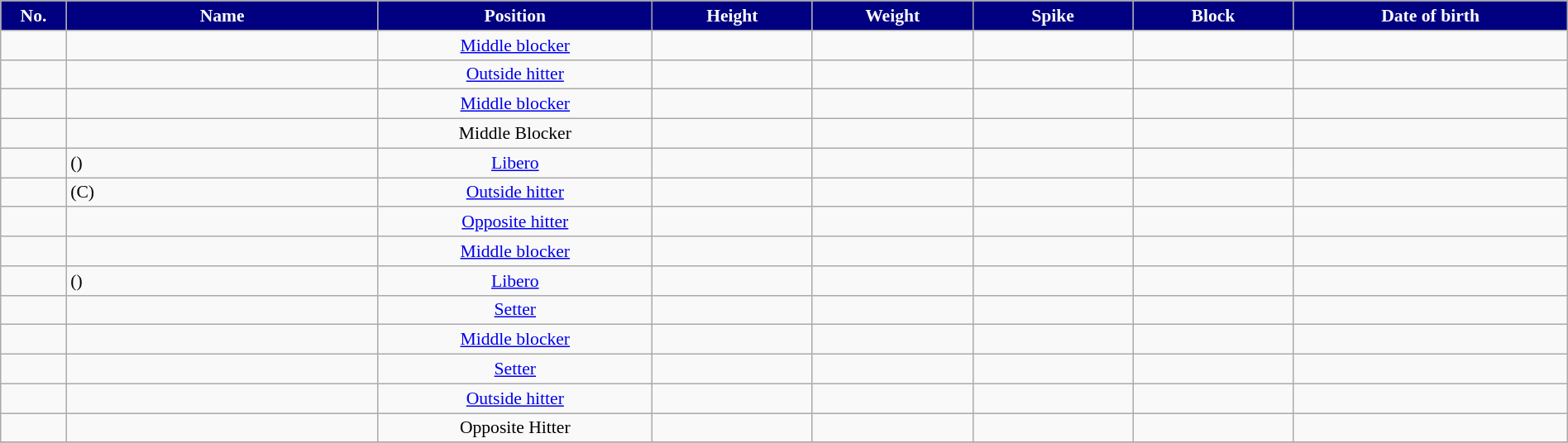<table class="wikitable sortable" style="font-size:90%; text-align:center; width:100%;">
<tr>
<th style="width:3em; background:navy; color:white;">No.</th>
<th style="width:16em; background:navy; color:white;">Name</th>
<th style="width:14em;background:navy; color:white;">Position</th>
<th style="width:8em; background:navy; color:white;">Height</th>
<th style="width:8em; background:navy; color:white;">Weight</th>
<th style="width:8em; background:navy; color:white;">Spike</th>
<th style="width:8em; background:navy; color:white;">Block</th>
<th style="width:14em; background:navy; color:white;">Date of birth</th>
</tr>
<tr>
<td></td>
<td align=left> </td>
<td><a href='#'>Middle blocker</a></td>
<td></td>
<td></td>
<td></td>
<td></td>
<td align=right></td>
</tr>
<tr>
<td></td>
<td align=left> </td>
<td><a href='#'>Outside hitter</a></td>
<td></td>
<td></td>
<td></td>
<td></td>
<td align=right></td>
</tr>
<tr>
<td></td>
<td align=left> </td>
<td><a href='#'>Middle blocker</a></td>
<td></td>
<td></td>
<td></td>
<td></td>
<td align=right></td>
</tr>
<tr>
<td></td>
<td align=left> </td>
<td>Middle Blocker</td>
<td></td>
<td></td>
<td></td>
<td></td>
<td align=right></td>
</tr>
<tr>
<td></td>
<td align=left>  ()</td>
<td><a href='#'>Libero</a></td>
<td></td>
<td></td>
<td></td>
<td></td>
<td align=right></td>
</tr>
<tr>
<td></td>
<td align=left>  (C)</td>
<td><a href='#'>Outside hitter</a></td>
<td></td>
<td></td>
<td></td>
<td></td>
<td align=right></td>
</tr>
<tr>
<td></td>
<td align=left> </td>
<td><a href='#'>Opposite hitter</a></td>
<td></td>
<td></td>
<td></td>
<td></td>
<td align=right></td>
</tr>
<tr>
<td></td>
<td align=left> </td>
<td><a href='#'>Middle blocker</a></td>
<td></td>
<td></td>
<td></td>
<td></td>
<td align=right></td>
</tr>
<tr>
<td></td>
<td align=left>  ()</td>
<td><a href='#'>Libero</a></td>
<td></td>
<td></td>
<td></td>
<td></td>
<td align=right></td>
</tr>
<tr>
<td></td>
<td align=left> </td>
<td><a href='#'>Setter</a></td>
<td></td>
<td></td>
<td></td>
<td></td>
<td align=right></td>
</tr>
<tr>
<td></td>
<td align=left> </td>
<td><a href='#'>Middle blocker</a></td>
<td></td>
<td></td>
<td></td>
<td></td>
<td align=right></td>
</tr>
<tr>
<td></td>
<td align=left> </td>
<td><a href='#'>Setter</a></td>
<td></td>
<td></td>
<td></td>
<td></td>
<td align=right></td>
</tr>
<tr>
<td></td>
<td align=left> </td>
<td><a href='#'>Outside hitter</a></td>
<td></td>
<td></td>
<td></td>
<td></td>
<td align=right></td>
</tr>
<tr>
<td></td>
<td align=left> </td>
<td>Opposite Hitter</td>
<td></td>
<td></td>
<td></td>
<td></td>
<td align=right></td>
</tr>
<tr>
</tr>
</table>
